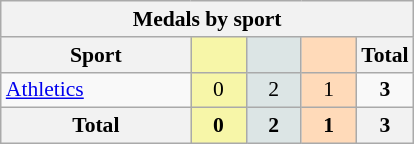<table class="wikitable" style="font-size:90%; text-align:center;">
<tr>
<th colspan=5>Medals by sport</th>
</tr>
<tr>
<th width=120>Sport</th>
<th scope="col" width=30 style="background:#F7F6A8;"></th>
<th scope="col" width=30 style="background:#DCE5E5;"></th>
<th scope="col" width=30 style="background:#FFDAB9;"></th>
<th width=30>Total</th>
</tr>
<tr>
<td align=left><a href='#'>Athletics</a></td>
<td style="background:#F7F6A8;">0</td>
<td style="background:#DCE5E5;">2</td>
<td style="background:#FFDAB9;">1</td>
<td><strong>3</strong></td>
</tr>
<tr>
<th align=left>Total</th>
<th style="background:#F7F6A8;">0</th>
<th style="background:#DCE5E5;">2</th>
<th style="background:#FFDAB9;">1</th>
<th><strong>3</strong></th>
</tr>
</table>
